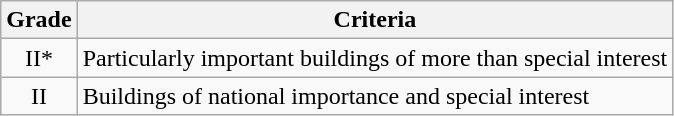<table class="wikitable">
<tr>
<th>Grade</th>
<th>Criteria</th>
</tr>
<tr>
<td align="center" >II*</td>
<td>Particularly important buildings of more than special interest</td>
</tr>
<tr>
<td align="center" >II</td>
<td>Buildings of national importance and special interest</td>
</tr>
</table>
